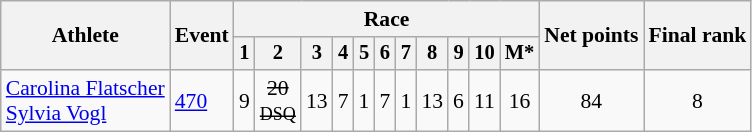<table class="wikitable" style="font-size:90%">
<tr>
<th rowspan=2>Athlete</th>
<th rowspan=2>Event</th>
<th colspan=11>Race</th>
<th rowspan=2>Net points</th>
<th rowspan=2>Final rank</th>
</tr>
<tr style="font-size:95%">
<th>1</th>
<th>2</th>
<th>3</th>
<th>4</th>
<th>5</th>
<th>6</th>
<th>7</th>
<th>8</th>
<th>9</th>
<th>10</th>
<th>M*</th>
</tr>
<tr align=center>
<td align=left><a href='#'>Carolina Flatscher</a> <br><a href='#'>Sylvia Vogl</a></td>
<td align=left><a href='#'>470</a></td>
<td>9</td>
<td><s>20<br><small>DSQ</small></s></td>
<td>13</td>
<td>7</td>
<td>1</td>
<td>7</td>
<td>1</td>
<td>13</td>
<td>6</td>
<td>11</td>
<td>16</td>
<td>84</td>
<td>8</td>
</tr>
</table>
